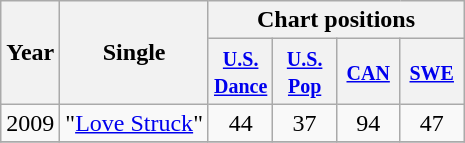<table class="wikitable">
<tr>
<th rowspan="2">Year</th>
<th rowspan="2">Single</th>
<th colspan="4">Chart positions</th>
</tr>
<tr>
<th width="35"><small><a href='#'>U.S. Dance</a></small></th>
<th width="35"><small><a href='#'>U.S. Pop</a></small></th>
<th width="35"><small><a href='#'>CAN</a></small></th>
<th width="35"><small><a href='#'>SWE</a></small></th>
</tr>
<tr>
<td>2009</td>
<td>"<a href='#'>Love Struck</a>"</td>
<td align="center">44</td>
<td align="center">37</td>
<td align="center">94</td>
<td align="center">47</td>
</tr>
<tr>
</tr>
</table>
